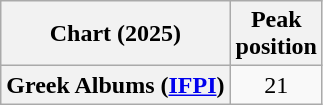<table class="wikitable sortable plainrowheaders" style="text-align:center">
<tr>
<th scope="col">Chart (2025)</th>
<th scope="col">Peak<br>position</th>
</tr>
<tr>
<th scope="row">Greek Albums (<a href='#'>IFPI</a>)</th>
<td>21</td>
</tr>
</table>
